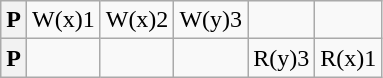<table border="1" class="wikitable">
<tr>
<th>P</th>
<td>W(x)1</td>
<td>W(x)2</td>
<td>W(y)3</td>
<td></td>
<td></td>
</tr>
<tr>
<th>P</th>
<td></td>
<td></td>
<td></td>
<td>R(y)3</td>
<td>R(x)1</td>
</tr>
</table>
